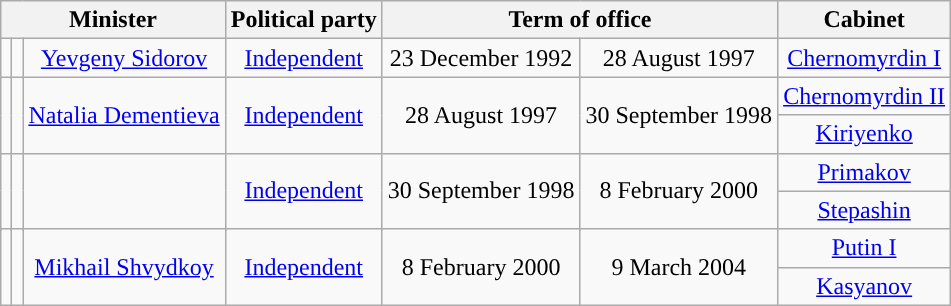<table class="wikitable" style="text-align:center;">
<tr>
<th colspan=3>Minister</th>
<th>Political party</th>
<th colspan=2>Term of office</th>
<th>Cabinet</th>
</tr>
<tr>
<td rowspan=2 style="background: "></td>
<td rowspan=2></td>
<td rowspan=2><a href='#'>Yevgeny Sidorov</a></td>
<td rowspan=2><a href='#'>Independent</a></td>
<td rowspan=2>23 December 1992</td>
<td rowspan=2>28 August 1997</td>
<td><a href='#'>Chernomyrdin I</a></td>
</tr>
<tr>
<td rowspan=2><a href='#'>Chernomyrdin II</a></td>
</tr>
<tr>
<td rowspan=2 style="background: "></td>
<td rowspan=2></td>
<td rowspan=2><a href='#'>Natalia Dementieva</a></td>
<td rowspan=2><a href='#'>Independent</a></td>
<td rowspan=2>28 August 1997</td>
<td rowspan=2>30 September 1998</td>
</tr>
<tr>
<td><a href='#'>Kiriyenko</a></td>
</tr>
<tr>
<td rowspan=3 style="background: "></td>
<td rowspan=3></td>
<td rowspan=3></td>
<td rowspan=3><a href='#'>Independent</a></td>
<td rowspan=3>30 September 1998</td>
<td rowspan=3>8 February 2000</td>
<td><a href='#'>Primakov</a></td>
</tr>
<tr>
<td><a href='#'>Stepashin</a></td>
</tr>
<tr>
<td rowspan=2><a href='#'>Putin I</a></td>
</tr>
<tr>
<td rowspan=2 style="background: "></td>
<td rowspan=2></td>
<td rowspan=2><a href='#'>Mikhail Shvydkoy</a></td>
<td rowspan=2><a href='#'>Independent</a></td>
<td rowspan=2>8 February 2000</td>
<td rowspan=2>9 March 2004</td>
</tr>
<tr>
<td><a href='#'>Kasyanov</a></td>
</tr>
</table>
